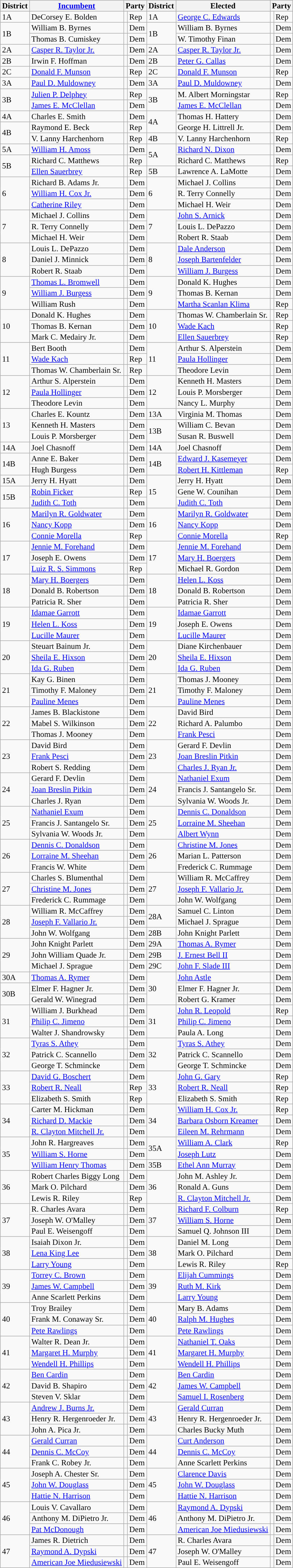<table class="sortable wikitable" style="font-size:95%;line-height:14px;">
<tr>
<th colspan="1" class="unsortable">District</th>
<th class="unsortable"><a href='#'>Incumbent</a></th>
<th colspan="2">Party</th>
<th colspan="1" class="unsortable">District</th>
<th class="unsortable">Elected</th>
<th colspan="2">Party</th>
</tr>
<tr>
<td>1A</td>
<td>DeCorsey E. Bolden</td>
<td style="background:"></td>
<td>Rep</td>
<td>1A</td>
<td><a href='#'>George C. Edwards</a></td>
<td style="background:"></td>
<td>Rep</td>
</tr>
<tr>
<td rowspan="2">1B</td>
<td>William B. Byrnes</td>
<td style="background:"></td>
<td>Dem</td>
<td rowspan="2">1B</td>
<td>William B. Byrnes</td>
<td style="background:"></td>
<td>Dem</td>
</tr>
<tr>
<td>Thomas B. Cumiskey</td>
<td style="background:"></td>
<td>Dem</td>
<td>W. Timothy Finan</td>
<td style="background:"></td>
<td>Dem</td>
</tr>
<tr>
<td>2A</td>
<td><a href='#'>Casper R. Taylor Jr.</a></td>
<td style="background:"></td>
<td>Dem</td>
<td>2A</td>
<td><a href='#'>Casper R. Taylor Jr.</a></td>
<td style="background:"></td>
<td>Dem</td>
</tr>
<tr>
<td>2B</td>
<td>Irwin F. Hoffman</td>
<td style="background:"></td>
<td>Dem</td>
<td>2B</td>
<td><a href='#'>Peter G. Callas</a></td>
<td style="background:"></td>
<td>Dem</td>
</tr>
<tr>
<td>2C</td>
<td><a href='#'>Donald F. Munson</a></td>
<td style="background:"></td>
<td>Rep</td>
<td>2C</td>
<td><a href='#'>Donald F. Munson</a></td>
<td style="background:"></td>
<td>Rep</td>
</tr>
<tr>
<td>3A</td>
<td><a href='#'>Paul D. Muldowney</a></td>
<td style="background:"></td>
<td>Dem</td>
<td>3A</td>
<td><a href='#'>Paul D. Muldowney</a></td>
<td style="background:"></td>
<td>Dem</td>
</tr>
<tr>
<td rowspan="2">3B</td>
<td><a href='#'>Julien P. Delphey</a></td>
<td style="background:"></td>
<td>Rep</td>
<td rowspan="2">3B</td>
<td>M. Albert Morningstar</td>
<td style="background:"></td>
<td>Rep</td>
</tr>
<tr>
<td><a href='#'>James E. McClellan</a></td>
<td style="background:"></td>
<td>Dem</td>
<td><a href='#'>James E. McClellan</a></td>
<td style="background:"></td>
<td>Dem</td>
</tr>
<tr>
<td>4A</td>
<td>Charles E. Smith</td>
<td style="background:"></td>
<td>Dem</td>
<td rowspan="2">4A</td>
<td>Thomas H. Hattery</td>
<td style="background:"></td>
<td>Dem</td>
</tr>
<tr>
<td rowspan="2">4B</td>
<td>Raymond E. Beck</td>
<td style="background:"></td>
<td>Rep</td>
<td>George H. Littrell Jr.</td>
<td style="background:"></td>
<td>Dem</td>
</tr>
<tr>
<td>V. Lanny Harchenhorn</td>
<td style="background:"></td>
<td>Rep</td>
<td>4B</td>
<td>V. Lanny Harchenhorn</td>
<td style="background:"></td>
<td>Rep</td>
</tr>
<tr>
<td>5A</td>
<td><a href='#'>William H. Amoss</a></td>
<td style="background:"></td>
<td>Dem</td>
<td rowspan="2">5A</td>
<td><a href='#'>Richard N. Dixon</a></td>
<td style="background:"></td>
<td>Dem</td>
</tr>
<tr>
<td rowspan="2">5B</td>
<td>Richard C. Matthews</td>
<td style="background:"></td>
<td>Rep</td>
<td>Richard C. Matthews</td>
<td style="background:"></td>
<td>Rep</td>
</tr>
<tr>
<td><a href='#'>Ellen Sauerbrey</a></td>
<td style="background:"></td>
<td>Rep</td>
<td>5B</td>
<td>Lawrence A. LaMotte</td>
<td style="background:"></td>
<td>Dem</td>
</tr>
<tr>
<td rowspan="3">6</td>
<td>Richard B. Adams Jr.</td>
<td style="background:"></td>
<td>Dem</td>
<td rowspan="3">6</td>
<td>Michael J. Collins</td>
<td style="background:"></td>
<td>Dem</td>
</tr>
<tr>
<td><a href='#'>William H. Cox Jr.</a></td>
<td style="background:"></td>
<td>Dem</td>
<td>R. Terry Connelly</td>
<td style="background:"></td>
<td>Dem</td>
</tr>
<tr>
<td><a href='#'>Catherine Riley</a></td>
<td style="background:"></td>
<td>Dem</td>
<td>Michael H. Weir</td>
<td style="background:"></td>
<td>Dem</td>
</tr>
<tr>
<td rowspan="3">7</td>
<td>Michael J. Collins</td>
<td style="background:"></td>
<td>Dem</td>
<td rowspan="3">7</td>
<td><a href='#'>John S. Arnick</a></td>
<td style="background:"></td>
<td>Dem</td>
</tr>
<tr>
<td>R. Terry Connelly</td>
<td style="background:"></td>
<td>Dem</td>
<td>Louis L. DePazzo</td>
<td style="background:"></td>
<td>Dem</td>
</tr>
<tr>
<td>Michael H. Weir</td>
<td style="background:"></td>
<td>Dem</td>
<td>Robert R. Staab</td>
<td style="background:"></td>
<td>Dem</td>
</tr>
<tr>
<td rowspan="3">8</td>
<td>Louis L. DePazzo</td>
<td style="background:"></td>
<td>Dem</td>
<td rowspan="3">8</td>
<td><a href='#'>Dale Anderson</a></td>
<td style="background:"></td>
<td>Dem</td>
</tr>
<tr>
<td>Daniel J. Minnick</td>
<td style="background:"></td>
<td>Dem</td>
<td><a href='#'>Joseph Bartenfelder</a></td>
<td style="background:"></td>
<td>Dem</td>
</tr>
<tr>
<td>Robert R. Staab</td>
<td style="background:"></td>
<td>Dem</td>
<td><a href='#'>William J. Burgess</a></td>
<td style="background:"></td>
<td>Dem</td>
</tr>
<tr>
<td rowspan="3">9</td>
<td><a href='#'>Thomas L. Bromwell</a></td>
<td style="background:"></td>
<td>Dem</td>
<td rowspan="3">9</td>
<td>Donald K. Hughes</td>
<td style="background:"></td>
<td>Dem</td>
</tr>
<tr>
<td><a href='#'>William J. Burgess</a></td>
<td style="background:"></td>
<td>Dem</td>
<td>Thomas B. Kernan</td>
<td style="background:"></td>
<td>Dem</td>
</tr>
<tr>
<td>William Rush</td>
<td style="background:"></td>
<td>Dem</td>
<td><a href='#'>Martha Scanlan Klima</a></td>
<td style="background:"></td>
<td>Rep</td>
</tr>
<tr>
<td rowspan="3">10</td>
<td>Donald K. Hughes</td>
<td style="background:"></td>
<td>Dem</td>
<td rowspan="3">10</td>
<td>Thomas W. Chamberlain Sr.</td>
<td style="background:"></td>
<td>Rep</td>
</tr>
<tr>
<td>Thomas B. Kernan</td>
<td style="background:"></td>
<td>Dem</td>
<td><a href='#'>Wade Kach</a></td>
<td style="background:"></td>
<td>Rep</td>
</tr>
<tr>
<td>Mark C. Medairy Jr.</td>
<td style="background:"></td>
<td>Dem</td>
<td><a href='#'>Ellen Sauerbrey</a></td>
<td style="background:"></td>
<td>Rep</td>
</tr>
<tr>
<td rowspan="3">11</td>
<td>Bert Booth</td>
<td style="background:"></td>
<td>Dem</td>
<td rowspan="3">11</td>
<td>Arthur S. Alperstein</td>
<td style="background:"></td>
<td>Dem</td>
</tr>
<tr>
<td><a href='#'>Wade Kach</a></td>
<td style="background:"></td>
<td>Rep</td>
<td><a href='#'>Paula Hollinger</a></td>
<td style="background:"></td>
<td>Dem</td>
</tr>
<tr>
<td>Thomas W. Chamberlain Sr.</td>
<td style="background:"></td>
<td>Rep</td>
<td>Theodore Levin</td>
<td style="background:"></td>
<td>Dem</td>
</tr>
<tr>
<td rowspan="3">12</td>
<td>Arthur S. Alperstein</td>
<td style="background:"></td>
<td>Dem</td>
<td rowspan="3">12</td>
<td>Kenneth H. Masters</td>
<td style="background:"></td>
<td>Dem</td>
</tr>
<tr>
<td><a href='#'>Paula Hollinger</a></td>
<td style="background:"></td>
<td>Dem</td>
<td>Louis P. Morsberger</td>
<td style="background:"></td>
<td>Dem</td>
</tr>
<tr>
<td>Theodore Levin</td>
<td style="background:"></td>
<td>Dem</td>
<td>Nancy L. Murphy</td>
<td style="background:"></td>
<td>Dem</td>
</tr>
<tr>
<td rowspan="3">13</td>
<td>Charles E. Kountz</td>
<td style="background:"></td>
<td>Dem</td>
<td>13A</td>
<td>Virginia M. Thomas</td>
<td style="background:"></td>
<td>Dem</td>
</tr>
<tr>
<td>Kenneth H. Masters</td>
<td style="background:"></td>
<td>Dem</td>
<td rowspan="2">13B</td>
<td>William C. Bevan</td>
<td style="background:"></td>
<td>Dem</td>
</tr>
<tr>
<td>Louis P. Morsberger</td>
<td style="background:"></td>
<td>Dem</td>
<td>Susan R. Buswell</td>
<td style="background:"></td>
<td>Dem</td>
</tr>
<tr>
<td>14A</td>
<td>Joel Chasnoff</td>
<td style="background:"></td>
<td>Dem</td>
<td>14A</td>
<td>Joel Chasnoff</td>
<td style="background:"></td>
<td>Dem</td>
</tr>
<tr>
<td rowspan="2">14B</td>
<td>Anne E. Baker</td>
<td style="background:"></td>
<td>Dem</td>
<td rowspan="2">14B</td>
<td><a href='#'>Edward J. Kasemeyer</a></td>
<td style="background:"></td>
<td>Dem</td>
</tr>
<tr>
<td>Hugh Burgess</td>
<td style="background:"></td>
<td>Dem</td>
<td><a href='#'>Robert H. Kittleman</a></td>
<td style="background:"></td>
<td>Rep</td>
</tr>
<tr>
<td>15A</td>
<td>Jerry H. Hyatt</td>
<td style="background:"></td>
<td>Dem</td>
<td rowspan="3">15</td>
<td>Jerry H. Hyatt</td>
<td style="background:"></td>
<td>Dem</td>
</tr>
<tr>
<td rowspan="2">15B</td>
<td><a href='#'>Robin Ficker</a></td>
<td style="background:"></td>
<td>Rep</td>
<td>Gene W. Counihan</td>
<td style="background:"></td>
<td>Dem</td>
</tr>
<tr>
<td><a href='#'>Judith C. Toth</a></td>
<td style="background:"></td>
<td>Dem</td>
<td><a href='#'>Judith C. Toth</a></td>
<td style="background:"></td>
<td>Dem</td>
</tr>
<tr>
<td rowspan="3">16</td>
<td><a href='#'>Marilyn R. Goldwater</a></td>
<td style="background:"></td>
<td>Dem</td>
<td rowspan="3">16</td>
<td><a href='#'>Marilyn R. Goldwater</a></td>
<td style="background:"></td>
<td>Dem</td>
</tr>
<tr>
<td><a href='#'>Nancy Kopp</a></td>
<td style="background:"></td>
<td>Dem</td>
<td><a href='#'>Nancy Kopp</a></td>
<td style="background:"></td>
<td>Dem</td>
</tr>
<tr>
<td><a href='#'>Connie Morella</a></td>
<td style="background:"></td>
<td>Rep</td>
<td><a href='#'>Connie Morella</a></td>
<td style="background:"></td>
<td>Rep</td>
</tr>
<tr>
<td rowspan="3">17</td>
<td><a href='#'>Jennie M. Forehand</a></td>
<td style="background:"></td>
<td>Dem</td>
<td rowspan="3">17</td>
<td><a href='#'>Jennie M. Forehand</a></td>
<td style="background:"></td>
<td>Dem</td>
</tr>
<tr>
<td>Joseph E. Owens</td>
<td style="background:"></td>
<td>Dem</td>
<td><a href='#'>Mary H. Boergers</a></td>
<td style="background:"></td>
<td>Dem</td>
</tr>
<tr>
<td><a href='#'>Luiz R. S. Simmons</a></td>
<td style="background:"></td>
<td>Rep</td>
<td>Michael R. Gordon</td>
<td style="background:"></td>
<td>Dem</td>
</tr>
<tr>
<td rowspan="3">18</td>
<td><a href='#'>Mary H. Boergers</a></td>
<td style="background:"></td>
<td>Dem</td>
<td rowspan="3">18</td>
<td><a href='#'>Helen L. Koss</a></td>
<td style="background:"></td>
<td>Dem</td>
</tr>
<tr>
<td>Donald B. Robertson</td>
<td style="background:"></td>
<td>Dem</td>
<td>Donald B. Robertson</td>
<td style="background:"></td>
<td>Dem</td>
</tr>
<tr>
<td>Patricia R. Sher</td>
<td style="background:"></td>
<td>Dem</td>
<td>Patricia R. Sher</td>
<td style="background:"></td>
<td>Dem</td>
</tr>
<tr>
<td rowspan="3">19</td>
<td><a href='#'>Idamae Garrott</a></td>
<td style="background:"></td>
<td>Dem</td>
<td rowspan="3">19</td>
<td><a href='#'>Idamae Garrott</a></td>
<td style="background:"></td>
<td>Dem</td>
</tr>
<tr>
<td><a href='#'>Helen L. Koss</a></td>
<td style="background:"></td>
<td>Dem</td>
<td>Joseph E. Owens</td>
<td style="background:"></td>
<td>Dem</td>
</tr>
<tr>
<td><a href='#'>Lucille Maurer</a></td>
<td style="background:"></td>
<td>Dem</td>
<td><a href='#'>Lucille Maurer</a></td>
<td style="background:"></td>
<td>Dem</td>
</tr>
<tr>
<td rowspan="3">20</td>
<td>Steuart Bainum Jr.</td>
<td style="background:"></td>
<td>Dem</td>
<td rowspan="3">20</td>
<td>Diane Kirchenbauer</td>
<td style="background:"></td>
<td>Dem</td>
</tr>
<tr>
<td><a href='#'>Sheila E. Hixson</a></td>
<td style="background:"></td>
<td>Dem</td>
<td><a href='#'>Sheila E. Hixson</a></td>
<td style="background:"></td>
<td>Dem</td>
</tr>
<tr>
<td><a href='#'>Ida G. Ruben</a></td>
<td style="background:"></td>
<td>Dem</td>
<td><a href='#'>Ida G. Ruben</a></td>
<td style="background:"></td>
<td>Dem</td>
</tr>
<tr>
<td rowspan="3">21</td>
<td>Kay G. Binen</td>
<td style="background:"></td>
<td>Dem</td>
<td rowspan="3">21</td>
<td>Thomas J. Mooney</td>
<td style="background:"></td>
<td>Dem</td>
</tr>
<tr>
<td>Timothy F. Maloney</td>
<td style="background:"></td>
<td>Dem</td>
<td>Timothy F. Maloney</td>
<td style="background:"></td>
<td>Dem</td>
</tr>
<tr>
<td><a href='#'>Pauline Menes</a></td>
<td style="background:"></td>
<td>Dem</td>
<td><a href='#'>Pauline Menes</a></td>
<td style="background:"></td>
<td>Dem</td>
</tr>
<tr>
<td rowspan="3">22</td>
<td>James B. Blackistone</td>
<td style="background:"></td>
<td>Dem</td>
<td rowspan="3">22</td>
<td>David Bird</td>
<td style="background:"></td>
<td>Dem</td>
</tr>
<tr>
<td>Mabel S. Wilkinson</td>
<td style="background:"></td>
<td>Dem</td>
<td>Richard A. Palumbo</td>
<td style="background:"></td>
<td>Dem</td>
</tr>
<tr>
<td>Thomas J. Mooney</td>
<td style="background:"></td>
<td>Dem</td>
<td><a href='#'>Frank Pesci</a></td>
<td style="background:"></td>
<td>Dem</td>
</tr>
<tr>
<td rowspan="3">23</td>
<td>David Bird</td>
<td style="background:"></td>
<td>Dem</td>
<td rowspan="3">23</td>
<td>Gerard F. Devlin</td>
<td style="background:"></td>
<td>Dem</td>
</tr>
<tr>
<td><a href='#'>Frank Pesci</a></td>
<td style="background:"></td>
<td>Dem</td>
<td><a href='#'>Joan Breslin Pitkin</a></td>
<td style="background:"></td>
<td>Dem</td>
</tr>
<tr>
<td>Robert S. Redding</td>
<td style="background:"></td>
<td>Dem</td>
<td><a href='#'>Charles J. Ryan Jr.</a></td>
<td style="background:"></td>
<td>Dem</td>
</tr>
<tr>
<td rowspan="3">24</td>
<td>Gerard F. Devlin</td>
<td style="background:"></td>
<td>Dem</td>
<td rowspan="3">24</td>
<td><a href='#'>Nathaniel Exum</a></td>
<td style="background:"></td>
<td>Dem</td>
</tr>
<tr>
<td><a href='#'>Joan Breslin Pitkin</a></td>
<td style="background:"></td>
<td>Dem</td>
<td>Francis J. Santangelo Sr.</td>
<td style="background:"></td>
<td>Dem</td>
</tr>
<tr>
<td>Charles J. Ryan</td>
<td style="background:"></td>
<td>Dem</td>
<td>Sylvania W. Woods Jr.</td>
<td style="background:"></td>
<td>Dem</td>
</tr>
<tr>
<td rowspan="3">25</td>
<td><a href='#'>Nathaniel Exum</a></td>
<td style="background:"></td>
<td>Dem</td>
<td rowspan="3">25</td>
<td><a href='#'>Dennis C. Donaldson</a></td>
<td style="background:"></td>
<td>Dem</td>
</tr>
<tr>
<td>Francis J. Santangelo Sr.</td>
<td style="background:"></td>
<td>Dem</td>
<td><a href='#'>Lorraine M. Sheehan</a></td>
<td style="background:"></td>
<td>Dem</td>
</tr>
<tr>
<td>Sylvania W. Woods Jr.</td>
<td style="background:"></td>
<td>Dem</td>
<td><a href='#'>Albert Wynn</a></td>
<td style="background:"></td>
<td>Dem</td>
</tr>
<tr>
<td rowspan="3">26</td>
<td><a href='#'>Dennis C. Donaldson</a></td>
<td style="background:"></td>
<td>Dem</td>
<td rowspan="3">26</td>
<td><a href='#'>Christine M. Jones</a></td>
<td style="background:"></td>
<td>Dem</td>
</tr>
<tr>
<td><a href='#'>Lorraine M. Sheehan</a></td>
<td style="background:"></td>
<td>Dem</td>
<td>Marian L. Patterson</td>
<td style="background:"></td>
<td>Dem</td>
</tr>
<tr>
<td>Francis W. White</td>
<td style="background:"></td>
<td>Dem</td>
<td>Frederick C. Rummage</td>
<td style="background:"></td>
<td>Dem</td>
</tr>
<tr>
<td rowspan="3">27</td>
<td>Charles S. Blumenthal</td>
<td style="background:"></td>
<td>Dem</td>
<td rowspan="3">27</td>
<td>William R. McCaffrey</td>
<td style="background:"></td>
<td>Dem</td>
</tr>
<tr>
<td><a href='#'>Christine M. Jones</a></td>
<td style="background:"></td>
<td>Dem</td>
<td><a href='#'>Joseph F. Vallario Jr.</a></td>
<td style="background:"></td>
<td>Dem</td>
</tr>
<tr>
<td>Frederick C. Rummage</td>
<td style="background:"></td>
<td>Dem</td>
<td>John W. Wolfgang</td>
<td style="background:"></td>
<td>Dem</td>
</tr>
<tr>
<td rowspan="3">28</td>
<td>William R. McCaffrey</td>
<td style="background:"></td>
<td>Dem</td>
<td rowspan="2">28A</td>
<td>Samuel C. Linton</td>
<td style="background:"></td>
<td>Dem</td>
</tr>
<tr>
<td><a href='#'>Joseph F. Vallario Jr.</a></td>
<td style="background:"></td>
<td>Dem</td>
<td>Michael J. Sprague</td>
<td style="background:"></td>
<td>Dem</td>
</tr>
<tr>
<td>John W. Wolfgang</td>
<td style="background:"></td>
<td>Dem</td>
<td>28B</td>
<td>John Knight Parlett</td>
<td style="background:"></td>
<td>Dem</td>
</tr>
<tr>
<td rowspan="3">29</td>
<td>John Knight Parlett</td>
<td style="background:"></td>
<td>Dem</td>
<td>29A</td>
<td><a href='#'>Thomas A. Rymer</a></td>
<td style="background:"></td>
<td>Dem</td>
</tr>
<tr>
<td>John William Quade Jr.</td>
<td style="background:"></td>
<td>Dem</td>
<td>29B</td>
<td><a href='#'>J. Ernest Bell II</a></td>
<td style="background:"></td>
<td>Dem</td>
</tr>
<tr>
<td>Michael J. Sprague</td>
<td style="background:"></td>
<td>Dem</td>
<td>29C</td>
<td><a href='#'>John F. Slade III</a></td>
<td style="background:"></td>
<td>Dem</td>
</tr>
<tr>
<td>30A</td>
<td><a href='#'>Thomas A. Rymer</a></td>
<td style="background:"></td>
<td>Dem</td>
<td rowspan="3">30</td>
<td><a href='#'>John Astle</a></td>
<td style="background:"></td>
<td>Dem</td>
</tr>
<tr>
<td rowspan="2">30B</td>
<td>Elmer F. Hagner Jr.</td>
<td style="background:"></td>
<td>Dem</td>
<td>Elmer F. Hagner Jr.</td>
<td style="background:"></td>
<td>Dem</td>
</tr>
<tr>
<td>Gerald W. Winegrad</td>
<td style="background:"></td>
<td>Dem</td>
<td>Robert G. Kramer</td>
<td style="background:"></td>
<td>Dem</td>
</tr>
<tr>
<td rowspan="3">31</td>
<td>William J. Burkhead</td>
<td style="background:"></td>
<td>Dem</td>
<td rowspan="3">31</td>
<td><a href='#'>John R. Leopold</a></td>
<td style="background:"></td>
<td>Rep</td>
</tr>
<tr>
<td><a href='#'>Philip C. Jimeno</a></td>
<td style="background:"></td>
<td>Dem</td>
<td><a href='#'>Philip C. Jimeno</a></td>
<td style="background:"></td>
<td>Dem</td>
</tr>
<tr>
<td>Walter J. Shandrowsky</td>
<td style="background:"></td>
<td>Dem</td>
<td>Paula A. Long</td>
<td style="background:"></td>
<td>Dem</td>
</tr>
<tr>
<td rowspan="3">32</td>
<td><a href='#'>Tyras S. Athey</a></td>
<td style="background:"></td>
<td>Dem</td>
<td rowspan="3">32</td>
<td><a href='#'>Tyras S. Athey</a></td>
<td style="background:"></td>
<td>Dem</td>
</tr>
<tr>
<td>Patrick C. Scannello</td>
<td style="background:"></td>
<td>Dem</td>
<td>Patrick C. Scannello</td>
<td style="background:"></td>
<td>Dem</td>
</tr>
<tr>
<td>George T. Schmincke</td>
<td style="background:"></td>
<td>Dem</td>
<td>George T. Schmincke</td>
<td style="background:"></td>
<td>Dem</td>
</tr>
<tr>
<td rowspan="3">33</td>
<td><a href='#'>David G. Boschert</a></td>
<td style="background:"></td>
<td>Dem</td>
<td rowspan="3">33</td>
<td><a href='#'>John G. Gary</a></td>
<td style="background:"></td>
<td>Rep</td>
</tr>
<tr>
<td><a href='#'>Robert R. Neall</a></td>
<td style="background:"></td>
<td>Rep</td>
<td><a href='#'>Robert R. Neall</a></td>
<td style="background:"></td>
<td>Rep</td>
</tr>
<tr>
<td>Elizabeth S. Smith</td>
<td style="background:"></td>
<td>Rep</td>
<td>Elizabeth S. Smith</td>
<td style="background:"></td>
<td>Rep</td>
</tr>
<tr>
<td rowspan="3">34</td>
<td>Carter M. Hickman</td>
<td style="background:"></td>
<td>Dem</td>
<td rowspan="3">34</td>
<td><a href='#'>William H. Cox Jr.</a></td>
<td style="background:"></td>
<td>Rep</td>
</tr>
<tr>
<td><a href='#'>Richard D. Mackie</a></td>
<td style="background:"></td>
<td>Dem</td>
<td><a href='#'>Barbara Osborn Kreamer</a></td>
<td style="background:"></td>
<td>Dem</td>
</tr>
<tr>
<td><a href='#'>R. Clayton Mitchell Jr.</a></td>
<td style="background:"></td>
<td>Dem</td>
<td><a href='#'>Eileen M. Rehrmann</a></td>
<td style="background:"></td>
<td>Dem</td>
</tr>
<tr>
<td rowspan="3">35</td>
<td>John R. Hargreaves</td>
<td style="background:"></td>
<td>Dem</td>
<td rowspan="2">35A</td>
<td><a href='#'>William A. Clark</a></td>
<td style="background:"></td>
<td>Rep</td>
</tr>
<tr>
<td><a href='#'>William S. Horne</a></td>
<td style="background:"></td>
<td>Dem</td>
<td><a href='#'>Joseph Lutz</a></td>
<td style="background:"></td>
<td>Dem</td>
</tr>
<tr>
<td><a href='#'>William Henry Thomas</a></td>
<td style="background:"></td>
<td>Dem</td>
<td>35B</td>
<td><a href='#'>Ethel Ann Murray</a></td>
<td style="background:"></td>
<td>Dem</td>
</tr>
<tr>
<td rowspan="3">36</td>
<td>Robert Charles Biggy Long</td>
<td style="background:"></td>
<td>Dem</td>
<td rowspan="3">36</td>
<td>John M. Ashley Jr.</td>
<td style="background:"></td>
<td>Dem</td>
</tr>
<tr>
<td>Mark O. Pilchard</td>
<td style="background:"></td>
<td>Dem</td>
<td>Ronald A. Guns</td>
<td style="background:"></td>
<td>Dem</td>
</tr>
<tr>
<td>Lewis R. Riley</td>
<td style="background:"></td>
<td>Rep</td>
<td><a href='#'>R. Clayton Mitchell Jr.</a></td>
<td style="background:"></td>
<td>Dem</td>
</tr>
<tr>
<td rowspan="3">37</td>
<td>R. Charles Avara</td>
<td style="background:"></td>
<td>Dem</td>
<td rowspan="3">37</td>
<td><a href='#'>Richard F. Colburn</a></td>
<td style="background:"></td>
<td>Rep</td>
</tr>
<tr>
<td>Joseph W. O'Malley</td>
<td style="background:"></td>
<td>Dem</td>
<td><a href='#'>William S. Horne</a></td>
<td style="background:"></td>
<td>Dem</td>
</tr>
<tr>
<td>Paul E. Weisengoff</td>
<td style="background:"></td>
<td>Dem</td>
<td>Samuel Q. Johnson III</td>
<td style="background:"></td>
<td>Dem</td>
</tr>
<tr>
<td rowspan="3">38</td>
<td>Isaiah Dixon Jr.</td>
<td style="background:"></td>
<td>Dem</td>
<td rowspan="3">38</td>
<td>Daniel M. Long</td>
<td style="background:"></td>
<td>Dem</td>
</tr>
<tr>
<td><a href='#'>Lena King Lee</a></td>
<td style="background:"></td>
<td>Dem</td>
<td>Mark O. Pilchard</td>
<td style="background:"></td>
<td>Dem</td>
</tr>
<tr>
<td><a href='#'>Larry Young</a></td>
<td style="background:"></td>
<td>Dem</td>
<td>Lewis R. Riley</td>
<td style="background:"></td>
<td>Rep</td>
</tr>
<tr>
<td rowspan="3">39</td>
<td><a href='#'>Torrey C. Brown</a></td>
<td style="background:"></td>
<td>Dem</td>
<td rowspan="3">39</td>
<td><a href='#'>Elijah Cummings</a></td>
<td style="background:"></td>
<td>Dem</td>
</tr>
<tr>
<td><a href='#'>James W. Campbell</a></td>
<td style="background:"></td>
<td>Dem</td>
<td><a href='#'>Ruth M. Kirk</a></td>
<td style="background:"></td>
<td>Dem</td>
</tr>
<tr>
<td>Anne Scarlett Perkins</td>
<td style="background:"></td>
<td>Dem</td>
<td><a href='#'>Larry Young</a></td>
<td style="background:"></td>
<td>Dem</td>
</tr>
<tr>
<td rowspan="3">40</td>
<td>Troy Brailey</td>
<td style="background:"></td>
<td>Dem</td>
<td rowspan="3">40</td>
<td>Mary B. Adams</td>
<td style="background:"></td>
<td>Dem</td>
</tr>
<tr>
<td>Frank M. Conaway Sr.</td>
<td style="background:"></td>
<td>Dem</td>
<td><a href='#'>Ralph M. Hughes</a></td>
<td style="background:"></td>
<td>Dem</td>
</tr>
<tr>
<td><a href='#'>Pete Rawlings</a></td>
<td style="background:"></td>
<td>Dem</td>
<td><a href='#'>Pete Rawlings</a></td>
<td style="background:"></td>
<td>Dem</td>
</tr>
<tr>
<td rowspan="3">41</td>
<td>Walter R. Dean Jr.</td>
<td style="background:"></td>
<td>Dem</td>
<td rowspan="3">41</td>
<td><a href='#'>Nathaniel T. Oaks</a></td>
<td style="background:"></td>
<td>Dem</td>
</tr>
<tr>
<td><a href='#'>Margaret H. Murphy</a></td>
<td style="background:"></td>
<td>Dem</td>
<td><a href='#'>Margaret H. Murphy</a></td>
<td style="background:"></td>
<td>Dem</td>
</tr>
<tr>
<td><a href='#'>Wendell H. Phillips</a></td>
<td style="background:"></td>
<td>Dem</td>
<td><a href='#'>Wendell H. Phillips</a></td>
<td style="background:"></td>
<td>Dem</td>
</tr>
<tr>
<td rowspan="3">42</td>
<td><a href='#'>Ben Cardin</a></td>
<td style="background:"></td>
<td>Dem</td>
<td rowspan="3">42</td>
<td><a href='#'>Ben Cardin</a></td>
<td style="background:"></td>
<td>Dem</td>
</tr>
<tr>
<td>David B. Shapiro</td>
<td style="background:"></td>
<td>Dem</td>
<td><a href='#'>James W. Campbell</a></td>
<td style="background:"></td>
<td>Dem</td>
</tr>
<tr>
<td>Steven V. Sklar</td>
<td style="background:"></td>
<td>Dem</td>
<td><a href='#'>Samuel I. Rosenberg</a></td>
<td style="background:"></td>
<td>Dem</td>
</tr>
<tr>
<td rowspan="3">43</td>
<td><a href='#'>Andrew J. Burns Jr.</a></td>
<td style="background:"></td>
<td>Dem</td>
<td rowspan="3">43</td>
<td><a href='#'>Gerald Curran</a></td>
<td style="background:"></td>
<td>Dem</td>
</tr>
<tr>
<td>Henry R. Hergenroeder Jr.</td>
<td style="background:"></td>
<td>Dem</td>
<td>Henry R. Hergenroeder Jr.</td>
<td style="background:"></td>
<td>Dem</td>
</tr>
<tr>
<td>John A. Pica Jr.</td>
<td style="background:"></td>
<td>Dem</td>
<td>Charles Bucky Muth</td>
<td style="background:"></td>
<td>Dem</td>
</tr>
<tr>
<td rowspan="3">44</td>
<td><a href='#'>Gerald Curran</a></td>
<td style="background:"></td>
<td>Dem</td>
<td rowspan="3">44</td>
<td><a href='#'>Curt Anderson</a></td>
<td style="background:"></td>
<td>Dem</td>
</tr>
<tr>
<td><a href='#'>Dennis C. McCoy</a></td>
<td style="background:"></td>
<td>Dem</td>
<td><a href='#'>Dennis C. McCoy</a></td>
<td style="background:"></td>
<td>Dem</td>
</tr>
<tr>
<td>Frank C. Robey Jr.</td>
<td style="background:"></td>
<td>Dem</td>
<td>Anne Scarlett Perkins</td>
<td style="background:"></td>
<td>Dem</td>
</tr>
<tr>
<td rowspan="3">45</td>
<td>Joseph A. Chester Sr.</td>
<td style="background:"></td>
<td>Dem</td>
<td rowspan="3">45</td>
<td><a href='#'>Clarence Davis</a></td>
<td style="background:"></td>
<td>Dem</td>
</tr>
<tr>
<td><a href='#'>John W. Douglass</a></td>
<td style="background:"></td>
<td>Dem</td>
<td><a href='#'>John W. Douglass</a></td>
<td style="background:"></td>
<td>Dem</td>
</tr>
<tr>
<td><a href='#'>Hattie N. Harrison</a></td>
<td style="background:"></td>
<td>Dem</td>
<td><a href='#'>Hattie N. Harrison</a></td>
<td style="background:"></td>
<td>Dem</td>
</tr>
<tr>
<td rowspan="3">46</td>
<td>Louis V. Cavallaro</td>
<td style="background:"></td>
<td>Dem</td>
<td rowspan="3">46</td>
<td><a href='#'>Raymond A. Dypski</a></td>
<td style="background:"></td>
<td>Dem</td>
</tr>
<tr>
<td>Anthony M. DiPietro Jr.</td>
<td style="background:"></td>
<td>Dem</td>
<td>Anthony M. DiPietro Jr.</td>
<td style="background:"></td>
<td>Dem</td>
</tr>
<tr>
<td><a href='#'>Pat McDonough</a></td>
<td style="background:"></td>
<td>Dem</td>
<td><a href='#'>American Joe Miedusiewski</a></td>
<td style="background:"></td>
<td>Dem</td>
</tr>
<tr>
<td rowspan="3">47</td>
<td>James R. Dietrich</td>
<td style="background:"></td>
<td>Dem</td>
<td rowspan="3">47</td>
<td>R. Charles Avara</td>
<td style="background:"></td>
<td>Dem</td>
</tr>
<tr>
<td><a href='#'>Raymond A. Dypski</a></td>
<td style="background:"></td>
<td>Dem</td>
<td>Joseph W. O'Malley</td>
<td style="background:"></td>
<td>Dem</td>
</tr>
<tr>
<td><a href='#'>American Joe Miedusiewski</a></td>
<td style="background:"></td>
<td>Dem</td>
<td>Paul E. Weisengoff</td>
<td style="background:"></td>
<td>Dem</td>
</tr>
</table>
